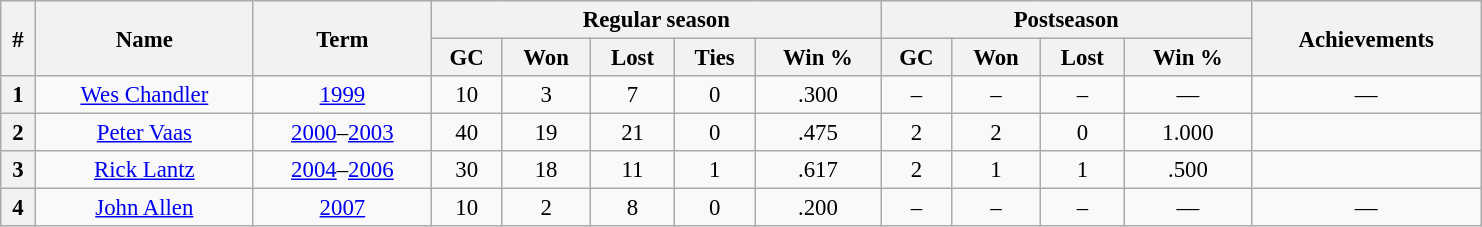<table class="wikitable" style="font-size:95%; text-align:center; width:65em">
<tr>
<th rowspan="2">#</th>
<th rowspan="2">Name</th>
<th rowspan="2">Term</th>
<th colspan="5">Regular season</th>
<th colspan="4">Postseason</th>
<th rowspan="2">Achievements</th>
</tr>
<tr>
<th>GC</th>
<th>Won</th>
<th>Lost</th>
<th>Ties</th>
<th>Win %</th>
<th>GC</th>
<th>Won</th>
<th>Lost</th>
<th>Win %</th>
</tr>
<tr>
<th>1</th>
<td><a href='#'>Wes Chandler</a></td>
<td><a href='#'>1999</a></td>
<td>10</td>
<td>3</td>
<td>7</td>
<td>0</td>
<td>.300</td>
<td>–</td>
<td>–</td>
<td>–</td>
<td>—</td>
<td>—</td>
</tr>
<tr>
<th>2</th>
<td><a href='#'>Peter Vaas</a></td>
<td><a href='#'>2000</a>–<a href='#'>2003</a></td>
<td>40</td>
<td>19</td>
<td>21</td>
<td>0</td>
<td>.475</td>
<td>2</td>
<td>2</td>
<td>0</td>
<td>1.000</td>
<td></td>
</tr>
<tr>
<th>3</th>
<td><a href='#'>Rick Lantz</a></td>
<td><a href='#'>2004</a>–<a href='#'>2006</a></td>
<td>30</td>
<td>18</td>
<td>11</td>
<td>1</td>
<td>.617</td>
<td>2</td>
<td>1</td>
<td>1</td>
<td>.500</td>
<td><br></td>
</tr>
<tr>
<th>4</th>
<td><a href='#'>John Allen</a></td>
<td><a href='#'>2007</a></td>
<td>10</td>
<td>2</td>
<td>8</td>
<td>0</td>
<td>.200</td>
<td>–</td>
<td>–</td>
<td>–</td>
<td>—</td>
<td>—</td>
</tr>
</table>
